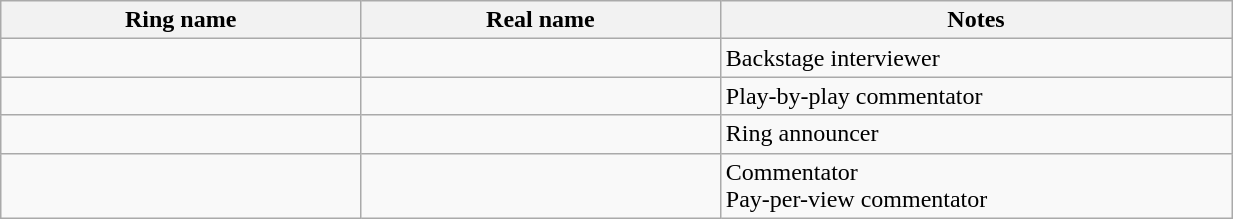<table class="wikitable sortable" style="width:65%;">
<tr>
<th width=19%>Ring name</th>
<th width=19%>Real name</th>
<th width=27%>Notes</th>
</tr>
<tr>
<td></td>
<td></td>
<td>Backstage interviewer</td>
</tr>
<tr>
<td></td>
<td></td>
<td>Play-by-play commentator</td>
</tr>
<tr>
<td></td>
<td></td>
<td>Ring announcer</td>
</tr>
<tr>
<td></td>
<td></td>
<td>Commentator<br>Pay-per-view commentator</td>
</tr>
</table>
